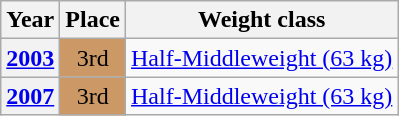<table class=wikitable>
<tr>
<th>Year</th>
<th>Place</th>
<th>Weight class</th>
</tr>
<tr>
<th><a href='#'>2003</a></th>
<td bgcolor=cc9966 align=center>3rd</td>
<td><a href='#'>Half-Middleweight (63 kg)</a></td>
</tr>
<tr>
<th><a href='#'>2007</a></th>
<td bgcolor=cc9966 align=center>3rd</td>
<td><a href='#'>Half-Middleweight (63 kg)</a></td>
</tr>
</table>
